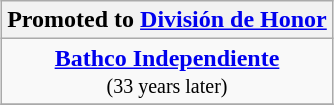<table class="wikitable" style="text-align: center; margin: 0 auto;">
<tr>
<th colspan="2">Promoted to <a href='#'>División de Honor</a></th>
</tr>
<tr>
<td><strong><a href='#'>Bathco Independiente</a></strong><br><small>(33 years later)</small></td>
</tr>
<tr>
</tr>
</table>
